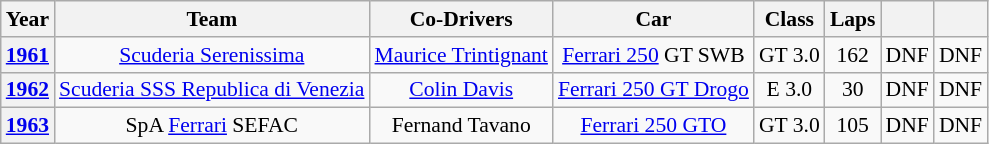<table class="wikitable" style="text-align:center; font-size:90%">
<tr>
<th>Year</th>
<th>Team</th>
<th>Co-Drivers</th>
<th>Car</th>
<th>Class</th>
<th>Laps</th>
<th></th>
<th></th>
</tr>
<tr>
<th><a href='#'>1961</a></th>
<td> <a href='#'>Scuderia Serenissima</a></td>
<td> <a href='#'>Maurice Trintignant</a></td>
<td><a href='#'>Ferrari 250</a> GT SWB</td>
<td>GT 3.0</td>
<td>162</td>
<td>DNF</td>
<td>DNF</td>
</tr>
<tr>
<th><a href='#'>1962</a></th>
<td> <a href='#'>Scuderia SSS Republica di Venezia</a></td>
<td> <a href='#'>Colin Davis</a></td>
<td><a href='#'>Ferrari 250 GT Drogo</a></td>
<td>E 3.0</td>
<td>30</td>
<td>DNF</td>
<td>DNF</td>
</tr>
<tr>
<th><a href='#'>1963</a></th>
<td> SpA <a href='#'>Ferrari</a> SEFAC</td>
<td> Fernand Tavano</td>
<td><a href='#'>Ferrari 250 GTO</a></td>
<td>GT 3.0</td>
<td>105</td>
<td>DNF</td>
<td>DNF</td>
</tr>
</table>
